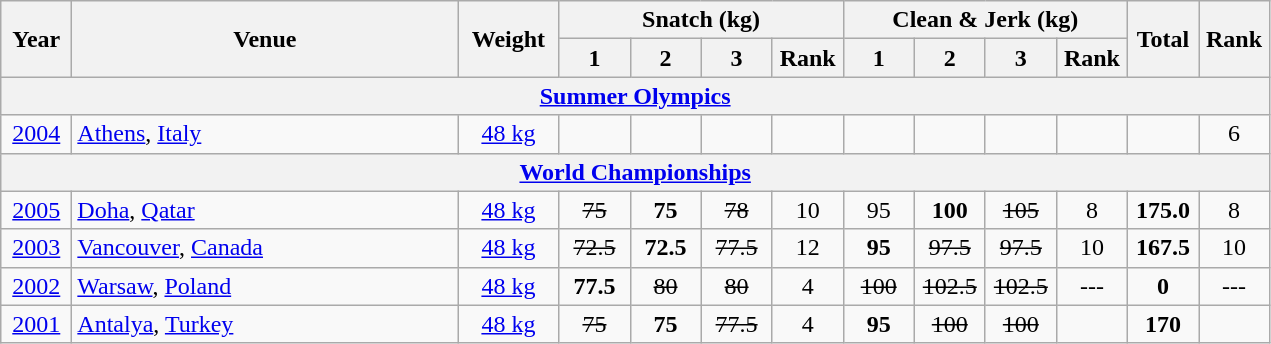<table class = "wikitable" style="text-align:center;">
<tr>
<th rowspan=2 width=40>Year</th>
<th rowspan=2 width=250>Venue</th>
<th rowspan=2 width=60>Weight</th>
<th colspan=4>Snatch (kg)</th>
<th colspan=4>Clean & Jerk (kg)</th>
<th rowspan=2 width=40>Total</th>
<th rowspan=2 width=40>Rank</th>
</tr>
<tr>
<th width=40>1</th>
<th width=40>2</th>
<th width=40>3</th>
<th width=40>Rank</th>
<th width=40>1</th>
<th width=40>2</th>
<th width=40>3</th>
<th width=40>Rank</th>
</tr>
<tr>
<th colspan=13><a href='#'>Summer Olympics</a></th>
</tr>
<tr>
<td><a href='#'>2004</a></td>
<td align=left> <a href='#'>Athens</a>, <a href='#'>Italy</a></td>
<td><a href='#'>48 kg</a></td>
<td></td>
<td></td>
<td></td>
<td></td>
<td></td>
<td></td>
<td></td>
<td></td>
<td></td>
<td>6</td>
</tr>
<tr>
<th colspan=13><a href='#'>World Championships</a></th>
</tr>
<tr>
<td><a href='#'>2005</a></td>
<td align=left> <a href='#'>Doha</a>, <a href='#'>Qatar</a></td>
<td><a href='#'>48 kg</a></td>
<td><s> 75</s></td>
<td><strong>75</strong></td>
<td><s> 78</s></td>
<td>10</td>
<td>95</td>
<td><strong>100</strong></td>
<td><s>105</s></td>
<td>8</td>
<td><strong>175.0</strong></td>
<td>8</td>
</tr>
<tr>
<td><a href='#'>2003</a></td>
<td align=left> <a href='#'>Vancouver</a>, <a href='#'>Canada</a></td>
<td><a href='#'>48 kg</a></td>
<td><s>72.5</s></td>
<td><strong>72.5</strong></td>
<td><s>77.5</s></td>
<td>12</td>
<td><strong>95</strong></td>
<td><s>97.5</s></td>
<td><s>97.5</s></td>
<td>10</td>
<td><strong>167.5</strong></td>
<td>10</td>
</tr>
<tr>
<td><a href='#'>2002</a></td>
<td align=left> <a href='#'>Warsaw</a>, <a href='#'>Poland</a></td>
<td><a href='#'>48 kg</a></td>
<td><strong>77.5</strong></td>
<td><s>80</s></td>
<td><s>80</s></td>
<td>4</td>
<td><s>100</s></td>
<td><s>102.5</s></td>
<td><s>102.5</s></td>
<td>---</td>
<td><strong>0</strong></td>
<td>---</td>
</tr>
<tr>
<td><a href='#'>2001</a></td>
<td align=left> <a href='#'>Antalya</a>, <a href='#'>Turkey</a></td>
<td><a href='#'>48 kg</a></td>
<td><s>75</s></td>
<td><strong>75</strong></td>
<td><s>77.5</s></td>
<td>4</td>
<td><strong>95</strong></td>
<td><s>100</s></td>
<td><s>100</s></td>
<td></td>
<td><strong>170</strong></td>
<td></td>
</tr>
</table>
